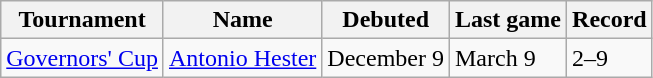<table class="wikitable">
<tr>
<th>Tournament</th>
<th>Name</th>
<th>Debuted</th>
<th>Last game</th>
<th>Record</th>
</tr>
<tr>
<td><a href='#'>Governors' Cup</a></td>
<td><a href='#'>Antonio Hester</a></td>
<td>December 9 </td>
<td>March 9 </td>
<td>2–9</td>
</tr>
</table>
